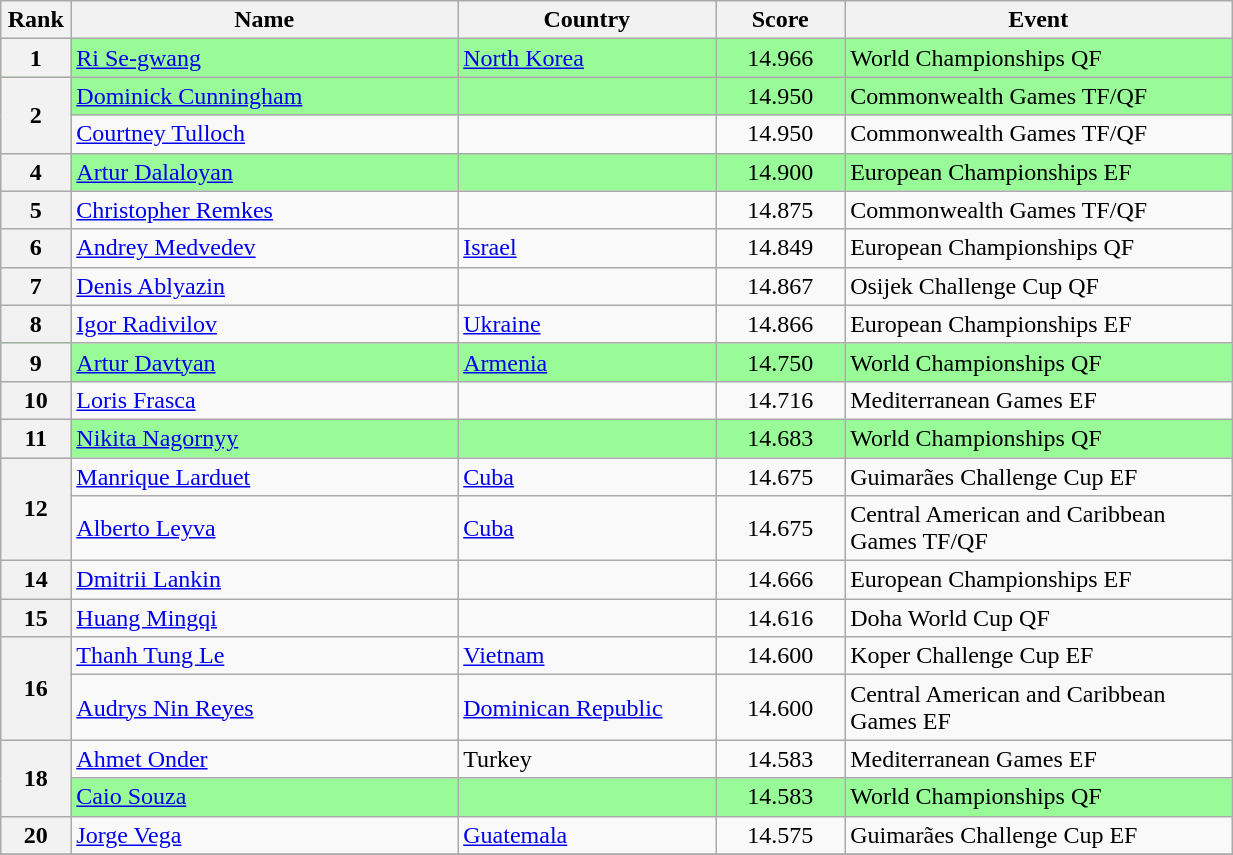<table style="width:65%;" class="wikitable sortable">
<tr>
<th style="text-align:center; width:5%;">Rank</th>
<th style="text-align:center; width:30%;">Name</th>
<th style="text-align:center; width:20%;">Country</th>
<th style="text-align:center; width:10%;">Score</th>
<th style="text-align:center; width:30%;">Event</th>
</tr>
<tr style="background:#98fb98;">
<th>1</th>
<td><a href='#'>Ri Se-gwang</a></td>
<td> <a href='#'>North Korea</a></td>
<td align="center">14.966</td>
<td>World Championships QF</td>
</tr>
<tr style="background:#98fb98;">
<th rowspan="2">2</th>
<td><a href='#'>Dominick Cunningham</a></td>
<td></td>
<td align="center">14.950</td>
<td>Commonwealth Games TF/QF</td>
</tr>
<tr>
<td><a href='#'>Courtney Tulloch</a></td>
<td></td>
<td align="center">14.950</td>
<td>Commonwealth Games TF/QF</td>
</tr>
<tr style="background:#98fb98;">
<th>4</th>
<td><a href='#'>Artur Dalaloyan</a></td>
<td></td>
<td align="center">14.900</td>
<td>European Championships EF</td>
</tr>
<tr>
<th>5</th>
<td><a href='#'>Christopher Remkes</a></td>
<td></td>
<td align="center">14.875</td>
<td>Commonwealth Games TF/QF</td>
</tr>
<tr>
<th>6</th>
<td><a href='#'>Andrey Medvedev</a></td>
<td> <a href='#'>Israel</a></td>
<td align="center">14.849</td>
<td>European Championships QF</td>
</tr>
<tr>
<th>7</th>
<td><a href='#'>Denis Ablyazin</a></td>
<td></td>
<td align="center">14.867</td>
<td>Osijek Challenge Cup QF</td>
</tr>
<tr>
<th>8</th>
<td><a href='#'>Igor Radivilov</a></td>
<td> <a href='#'>Ukraine</a></td>
<td align="center">14.866</td>
<td>European Championships EF</td>
</tr>
<tr style="background:#98fb98;">
<th>9</th>
<td><a href='#'>Artur Davtyan</a></td>
<td> <a href='#'>Armenia</a></td>
<td align="center">14.750</td>
<td>World Championships QF</td>
</tr>
<tr>
<th>10</th>
<td><a href='#'>Loris Frasca</a></td>
<td></td>
<td align="center">14.716</td>
<td>Mediterranean Games EF</td>
</tr>
<tr style="background:#98fb98;">
<th>11</th>
<td><a href='#'>Nikita Nagornyy</a></td>
<td></td>
<td align="center">14.683</td>
<td>World Championships QF</td>
</tr>
<tr>
<th rowspan="2">12</th>
<td><a href='#'>Manrique Larduet</a></td>
<td> <a href='#'>Cuba</a></td>
<td align="center">14.675</td>
<td>Guimarães Challenge Cup EF</td>
</tr>
<tr>
<td><a href='#'>Alberto Leyva</a></td>
<td> <a href='#'>Cuba</a></td>
<td align="center">14.675</td>
<td>Central American and Caribbean Games TF/QF</td>
</tr>
<tr>
<th>14</th>
<td><a href='#'>Dmitrii Lankin</a></td>
<td></td>
<td align="center">14.666</td>
<td>European Championships EF</td>
</tr>
<tr>
<th>15</th>
<td><a href='#'>Huang Mingqi</a></td>
<td></td>
<td align="center">14.616</td>
<td>Doha World Cup QF</td>
</tr>
<tr>
<th rowspan="2">16</th>
<td><a href='#'>Thanh Tung Le</a></td>
<td> <a href='#'>Vietnam</a></td>
<td align="center">14.600</td>
<td>Koper Challenge Cup EF</td>
</tr>
<tr>
<td><a href='#'>Audrys Nin Reyes</a></td>
<td> <a href='#'>Dominican Republic</a></td>
<td align="center">14.600</td>
<td>Central American and Caribbean Games EF</td>
</tr>
<tr>
<th rowspan="2">18</th>
<td><a href='#'>Ahmet Onder</a></td>
<td> Turkey</td>
<td align="center">14.583</td>
<td>Mediterranean Games EF</td>
</tr>
<tr style="background:#98fb98;">
<td><a href='#'>Caio Souza</a></td>
<td></td>
<td align="center">14.583</td>
<td>World Championships QF</td>
</tr>
<tr>
<th>20</th>
<td><a href='#'>Jorge Vega</a></td>
<td> <a href='#'>Guatemala</a></td>
<td align="center">14.575</td>
<td>Guimarães Challenge Cup EF</td>
</tr>
<tr>
</tr>
</table>
